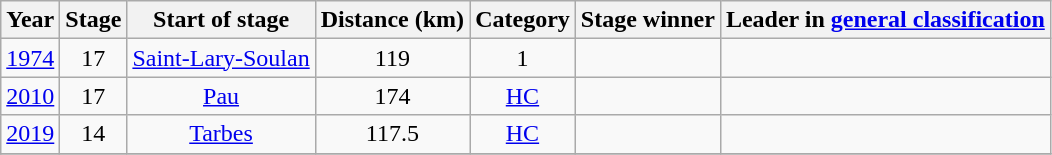<table class="wikitable" style="text-align: center;">
<tr>
<th>Year</th>
<th>Stage</th>
<th>Start of stage</th>
<th>Distance (km)</th>
<th>Category</th>
<th>Stage winner</th>
<th>Leader in <a href='#'>general classification</a></th>
</tr>
<tr>
<td><a href='#'>1974</a></td>
<td>17</td>
<td><a href='#'>Saint-Lary-Soulan</a></td>
<td>119</td>
<td>1</td>
<td align=left></td>
<td align=left></td>
</tr>
<tr>
<td><a href='#'>2010</a></td>
<td>17</td>
<td><a href='#'>Pau</a></td>
<td>174</td>
<td><a href='#'>HC</a></td>
<td align=left></td>
<td align=left><s></s></td>
</tr>
<tr>
<td><a href='#'>2019</a></td>
<td>14</td>
<td><a href='#'>Tarbes</a></td>
<td>117.5</td>
<td><a href='#'>HC</a></td>
<td align=left></td>
<td align=left></td>
</tr>
<tr>
</tr>
</table>
